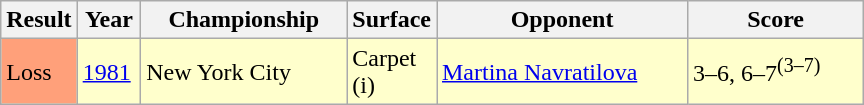<table class='sortable wikitable'>
<tr>
<th style="width:40px">Result</th>
<th style="width:35px">Year</th>
<th style="width:130px">Championship</th>
<th style="width:50px">Surface</th>
<th style="width:160px">Opponent</th>
<th style="width:110px" class="unsortable">Score</th>
</tr>
<tr style="background:#ffffcc;">
<td style="background:#ffa07a;">Loss</td>
<td><a href='#'>1981</a></td>
<td>New York City</td>
<td>Carpet (i)</td>
<td> <a href='#'>Martina Navratilova</a></td>
<td>3–6, 6–7<sup>(3–7)</sup></td>
</tr>
</table>
